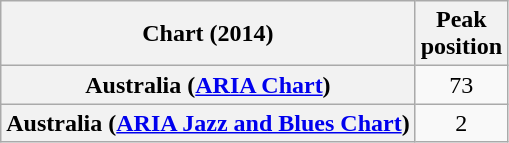<table class="wikitable sortable plainrowheaders" style="text-align:center">
<tr>
<th scope="col">Chart (2014)</th>
<th scope="col">Peak<br>position</th>
</tr>
<tr>
<th scope="row">Australia (<a href='#'>ARIA Chart</a>)</th>
<td>73</td>
</tr>
<tr>
<th scope="row">Australia (<a href='#'>ARIA Jazz and Blues Chart</a>)</th>
<td>2</td>
</tr>
</table>
